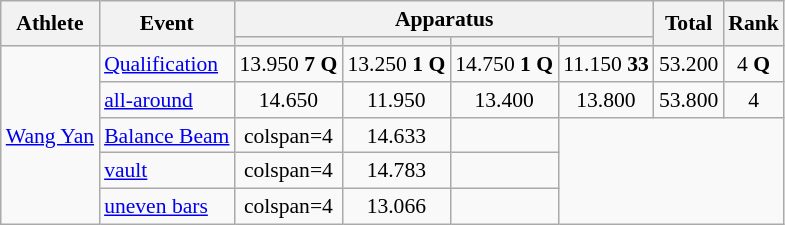<table class="wikitable" style="font-size:90%">
<tr>
<th rowspan=2>Athlete</th>
<th rowspan=2>Event</th>
<th colspan =4>Apparatus</th>
<th rowspan=2>Total</th>
<th rowspan=2>Rank</th>
</tr>
<tr style="font-size:95%">
<th></th>
<th></th>
<th></th>
<th></th>
</tr>
<tr align=center>
<td align=left rowspan=5><a href='#'>Wang Yan</a></td>
<td align=left><a href='#'>Qualification</a></td>
<td>13.950	<strong>7 Q	</strong></td>
<td>13.250	<strong>1 Q</strong></td>
<td>14.750	<strong>1 Q</strong></td>
<td>11.150	<strong>33</strong></td>
<td>53.200</td>
<td>4 <strong>Q</strong></td>
</tr>
<tr align=center>
<td align=left><a href='#'>all-around</a></td>
<td>14.650</td>
<td>11.950</td>
<td>13.400</td>
<td>13.800</td>
<td>53.800</td>
<td>4</td>
</tr>
<tr align=center>
<td align=left><a href='#'>Balance Beam</a></td>
<td>colspan=4 </td>
<td>14.633</td>
<td></td>
</tr>
<tr align=center>
<td align=left><a href='#'>vault</a></td>
<td>colspan=4 </td>
<td>14.783</td>
<td></td>
</tr>
<tr align=center>
<td align=left><a href='#'>uneven bars</a></td>
<td>colspan=4 </td>
<td>13.066</td>
<td></td>
</tr>
</table>
